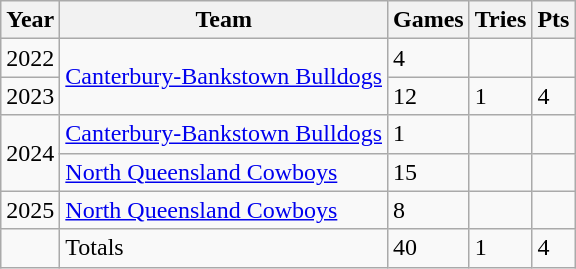<table class="wikitable">
<tr>
<th>Year</th>
<th>Team</th>
<th>Games</th>
<th>Tries</th>
<th>Pts</th>
</tr>
<tr>
<td>2022</td>
<td rowspan="2"> <a href='#'>Canterbury-Bankstown Bulldogs</a></td>
<td>4</td>
<td></td>
<td></td>
</tr>
<tr>
<td>2023</td>
<td>12</td>
<td>1</td>
<td>4</td>
</tr>
<tr>
<td rowspan="2">2024</td>
<td> <a href='#'>Canterbury-Bankstown Bulldogs</a></td>
<td>1</td>
<td></td>
<td></td>
</tr>
<tr>
<td> <a href='#'>North Queensland Cowboys</a></td>
<td>15</td>
<td></td>
<td></td>
</tr>
<tr>
<td>2025</td>
<td> <a href='#'>North Queensland Cowboys</a></td>
<td>8</td>
<td></td>
<td></td>
</tr>
<tr>
<td></td>
<td>Totals</td>
<td>40</td>
<td>1</td>
<td>4</td>
</tr>
</table>
